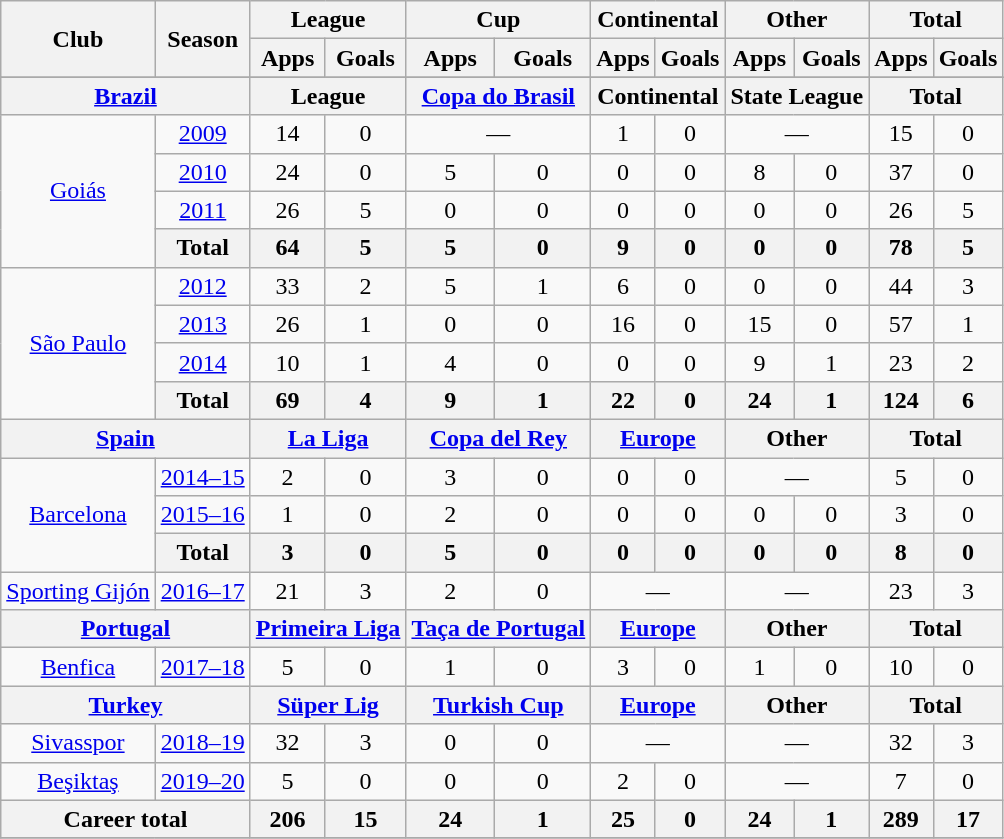<table class="wikitable" style="text-align: center">
<tr>
<th rowspan="2">Club</th>
<th rowspan="2">Season</th>
<th colspan="2">League</th>
<th colspan="2">Cup</th>
<th colspan="2">Continental</th>
<th colspan="2">Other</th>
<th colspan="2">Total</th>
</tr>
<tr>
<th>Apps</th>
<th>Goals</th>
<th>Apps</th>
<th>Goals</th>
<th>Apps</th>
<th>Goals</th>
<th>Apps</th>
<th>Goals</th>
<th>Apps</th>
<th>Goals</th>
</tr>
<tr>
</tr>
<tr>
<th colspan="2"><a href='#'>Brazil</a></th>
<th colspan="2">League</th>
<th colspan="2"><a href='#'>Copa do Brasil</a></th>
<th colspan="2">Continental</th>
<th colspan="2">State League</th>
<th colspan="2">Total</th>
</tr>
<tr>
<td rowspan="4" valign="center"><a href='#'>Goiás</a></td>
<td><a href='#'>2009</a></td>
<td>14</td>
<td>0</td>
<td colspan="2">—</td>
<td>1</td>
<td>0</td>
<td colspan="2">—</td>
<td>15</td>
<td>0</td>
</tr>
<tr>
<td><a href='#'>2010</a></td>
<td>24</td>
<td>0</td>
<td>5</td>
<td>0</td>
<td 8>0</td>
<td>0</td>
<td>8</td>
<td>0</td>
<td>37</td>
<td>0</td>
</tr>
<tr>
<td><a href='#'>2011</a></td>
<td>26</td>
<td>5</td>
<td>0</td>
<td>0</td>
<td>0</td>
<td>0</td>
<td>0</td>
<td>0</td>
<td>26</td>
<td>5</td>
</tr>
<tr>
<th>Total</th>
<th>64</th>
<th>5</th>
<th>5</th>
<th>0</th>
<th>9</th>
<th>0</th>
<th>0</th>
<th>0</th>
<th>78</th>
<th>5</th>
</tr>
<tr>
<td rowspan="4" valign="center"><a href='#'>São Paulo</a></td>
<td><a href='#'>2012</a></td>
<td>33</td>
<td>2</td>
<td>5</td>
<td>1</td>
<td>6</td>
<td>0</td>
<td>0</td>
<td>0</td>
<td>44</td>
<td>3</td>
</tr>
<tr>
<td><a href='#'>2013</a></td>
<td>26</td>
<td>1</td>
<td>0</td>
<td>0</td>
<td>16</td>
<td>0</td>
<td>15</td>
<td>0</td>
<td>57</td>
<td>1</td>
</tr>
<tr>
<td><a href='#'>2014</a></td>
<td>10</td>
<td>1</td>
<td>4</td>
<td>0</td>
<td>0</td>
<td>0</td>
<td>9</td>
<td>1</td>
<td>23</td>
<td>2</td>
</tr>
<tr>
<th>Total</th>
<th>69</th>
<th>4</th>
<th>9</th>
<th>1</th>
<th>22</th>
<th>0</th>
<th>24</th>
<th>1</th>
<th>124</th>
<th>6</th>
</tr>
<tr>
<th colspan="2"><a href='#'>Spain</a></th>
<th colspan="2"><a href='#'>La Liga</a></th>
<th colspan="2"><a href='#'>Copa del Rey</a></th>
<th colspan="2"><a href='#'>Europe</a></th>
<th colspan="2">Other</th>
<th colspan="2">Total</th>
</tr>
<tr>
<td rowspan="3"><a href='#'>Barcelona</a></td>
<td><a href='#'>2014–15</a></td>
<td>2</td>
<td>0</td>
<td>3</td>
<td>0</td>
<td>0</td>
<td>0</td>
<td colspan="2">—</td>
<td>5</td>
<td>0</td>
</tr>
<tr>
<td><a href='#'>2015–16</a></td>
<td>1</td>
<td>0</td>
<td>2</td>
<td>0</td>
<td>0</td>
<td>0</td>
<td>0</td>
<td>0</td>
<td>3</td>
<td>0</td>
</tr>
<tr>
<th>Total</th>
<th>3</th>
<th>0</th>
<th>5</th>
<th>0</th>
<th>0</th>
<th>0</th>
<th>0</th>
<th>0</th>
<th>8</th>
<th>0</th>
</tr>
<tr>
<td><a href='#'>Sporting Gijón</a></td>
<td><a href='#'>2016–17</a></td>
<td>21</td>
<td>3</td>
<td>2</td>
<td>0</td>
<td colspan="2">—</td>
<td colspan="2">—</td>
<td>23</td>
<td>3</td>
</tr>
<tr>
<th colspan="2"><a href='#'>Portugal</a></th>
<th colspan="2"><a href='#'>Primeira Liga</a></th>
<th colspan="2"><a href='#'>Taça de Portugal</a></th>
<th colspan="2"><a href='#'>Europe</a></th>
<th colspan="2">Other</th>
<th colspan="2">Total</th>
</tr>
<tr>
<td><a href='#'>Benfica</a></td>
<td><a href='#'>2017–18</a></td>
<td>5</td>
<td>0</td>
<td>1</td>
<td>0</td>
<td>3</td>
<td>0</td>
<td>1</td>
<td>0</td>
<td>10</td>
<td>0</td>
</tr>
<tr>
<th colspan="2"><a href='#'>Turkey</a></th>
<th colspan="2"><a href='#'>Süper Lig</a></th>
<th colspan="2"><a href='#'>Turkish Cup</a></th>
<th colspan="2"><a href='#'>Europe</a></th>
<th colspan="2">Other</th>
<th colspan="2">Total</th>
</tr>
<tr>
<td><a href='#'>Sivasspor</a></td>
<td><a href='#'>2018–19</a></td>
<td>32</td>
<td>3</td>
<td>0</td>
<td>0</td>
<td colspan="2">—</td>
<td colspan="2">—</td>
<td>32</td>
<td>3</td>
</tr>
<tr>
<td><a href='#'>Beşiktaş</a></td>
<td><a href='#'>2019–20</a></td>
<td>5</td>
<td>0</td>
<td>0</td>
<td>0</td>
<td>2</td>
<td>0</td>
<td colspan="2">—</td>
<td>7</td>
<td>0</td>
</tr>
<tr>
<th colspan="2">Career total</th>
<th>206</th>
<th>15</th>
<th>24</th>
<th>1</th>
<th>25</th>
<th>0</th>
<th>24</th>
<th>1</th>
<th>289</th>
<th>17</th>
</tr>
<tr>
</tr>
</table>
